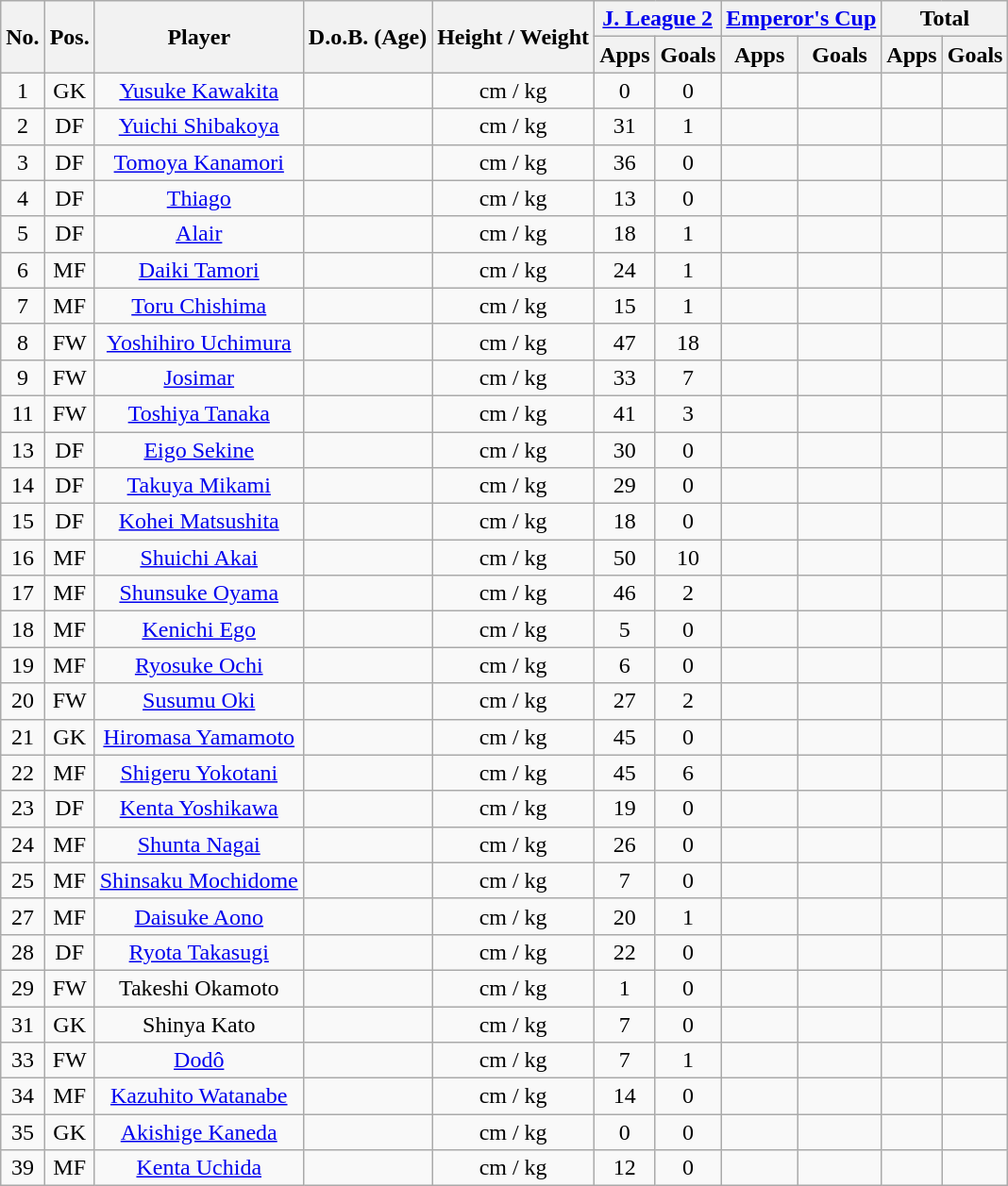<table class="wikitable" style="text-align:center;">
<tr>
<th rowspan="2">No.</th>
<th rowspan="2">Pos.</th>
<th rowspan="2">Player</th>
<th rowspan="2">D.o.B. (Age)</th>
<th rowspan="2">Height / Weight</th>
<th colspan="2"><a href='#'>J. League 2</a></th>
<th colspan="2"><a href='#'>Emperor's Cup</a></th>
<th colspan="2">Total</th>
</tr>
<tr>
<th>Apps</th>
<th>Goals</th>
<th>Apps</th>
<th>Goals</th>
<th>Apps</th>
<th>Goals</th>
</tr>
<tr>
<td>1</td>
<td>GK</td>
<td><a href='#'>Yusuke Kawakita</a></td>
<td></td>
<td>cm / kg</td>
<td>0</td>
<td>0</td>
<td></td>
<td></td>
<td></td>
<td></td>
</tr>
<tr>
<td>2</td>
<td>DF</td>
<td><a href='#'>Yuichi Shibakoya</a></td>
<td></td>
<td>cm / kg</td>
<td>31</td>
<td>1</td>
<td></td>
<td></td>
<td></td>
<td></td>
</tr>
<tr>
<td>3</td>
<td>DF</td>
<td><a href='#'>Tomoya Kanamori</a></td>
<td></td>
<td>cm / kg</td>
<td>36</td>
<td>0</td>
<td></td>
<td></td>
<td></td>
<td></td>
</tr>
<tr>
<td>4</td>
<td>DF</td>
<td><a href='#'>Thiago</a></td>
<td></td>
<td>cm / kg</td>
<td>13</td>
<td>0</td>
<td></td>
<td></td>
<td></td>
<td></td>
</tr>
<tr>
<td>5</td>
<td>DF</td>
<td><a href='#'>Alair</a></td>
<td></td>
<td>cm / kg</td>
<td>18</td>
<td>1</td>
<td></td>
<td></td>
<td></td>
<td></td>
</tr>
<tr>
<td>6</td>
<td>MF</td>
<td><a href='#'>Daiki Tamori</a></td>
<td></td>
<td>cm / kg</td>
<td>24</td>
<td>1</td>
<td></td>
<td></td>
<td></td>
<td></td>
</tr>
<tr>
<td>7</td>
<td>MF</td>
<td><a href='#'>Toru Chishima</a></td>
<td></td>
<td>cm / kg</td>
<td>15</td>
<td>1</td>
<td></td>
<td></td>
<td></td>
<td></td>
</tr>
<tr>
<td>8</td>
<td>FW</td>
<td><a href='#'>Yoshihiro Uchimura</a></td>
<td></td>
<td>cm / kg</td>
<td>47</td>
<td>18</td>
<td></td>
<td></td>
<td></td>
<td></td>
</tr>
<tr>
<td>9</td>
<td>FW</td>
<td><a href='#'>Josimar</a></td>
<td></td>
<td>cm / kg</td>
<td>33</td>
<td>7</td>
<td></td>
<td></td>
<td></td>
<td></td>
</tr>
<tr>
<td>11</td>
<td>FW</td>
<td><a href='#'>Toshiya Tanaka</a></td>
<td></td>
<td>cm / kg</td>
<td>41</td>
<td>3</td>
<td></td>
<td></td>
<td></td>
<td></td>
</tr>
<tr>
<td>13</td>
<td>DF</td>
<td><a href='#'>Eigo Sekine</a></td>
<td></td>
<td>cm / kg</td>
<td>30</td>
<td>0</td>
<td></td>
<td></td>
<td></td>
<td></td>
</tr>
<tr>
<td>14</td>
<td>DF</td>
<td><a href='#'>Takuya Mikami</a></td>
<td></td>
<td>cm / kg</td>
<td>29</td>
<td>0</td>
<td></td>
<td></td>
<td></td>
<td></td>
</tr>
<tr>
<td>15</td>
<td>DF</td>
<td><a href='#'>Kohei Matsushita</a></td>
<td></td>
<td>cm / kg</td>
<td>18</td>
<td>0</td>
<td></td>
<td></td>
<td></td>
<td></td>
</tr>
<tr>
<td>16</td>
<td>MF</td>
<td><a href='#'>Shuichi Akai</a></td>
<td></td>
<td>cm / kg</td>
<td>50</td>
<td>10</td>
<td></td>
<td></td>
<td></td>
<td></td>
</tr>
<tr>
<td>17</td>
<td>MF</td>
<td><a href='#'>Shunsuke Oyama</a></td>
<td></td>
<td>cm / kg</td>
<td>46</td>
<td>2</td>
<td></td>
<td></td>
<td></td>
<td></td>
</tr>
<tr>
<td>18</td>
<td>MF</td>
<td><a href='#'>Kenichi Ego</a></td>
<td></td>
<td>cm / kg</td>
<td>5</td>
<td>0</td>
<td></td>
<td></td>
<td></td>
<td></td>
</tr>
<tr>
<td>19</td>
<td>MF</td>
<td><a href='#'>Ryosuke Ochi</a></td>
<td></td>
<td>cm / kg</td>
<td>6</td>
<td>0</td>
<td></td>
<td></td>
<td></td>
<td></td>
</tr>
<tr>
<td>20</td>
<td>FW</td>
<td><a href='#'>Susumu Oki</a></td>
<td></td>
<td>cm / kg</td>
<td>27</td>
<td>2</td>
<td></td>
<td></td>
<td></td>
<td></td>
</tr>
<tr>
<td>21</td>
<td>GK</td>
<td><a href='#'>Hiromasa Yamamoto</a></td>
<td></td>
<td>cm / kg</td>
<td>45</td>
<td>0</td>
<td></td>
<td></td>
<td></td>
<td></td>
</tr>
<tr>
<td>22</td>
<td>MF</td>
<td><a href='#'>Shigeru Yokotani</a></td>
<td></td>
<td>cm / kg</td>
<td>45</td>
<td>6</td>
<td></td>
<td></td>
<td></td>
<td></td>
</tr>
<tr>
<td>23</td>
<td>DF</td>
<td><a href='#'>Kenta Yoshikawa</a></td>
<td></td>
<td>cm / kg</td>
<td>19</td>
<td>0</td>
<td></td>
<td></td>
<td></td>
<td></td>
</tr>
<tr>
<td>24</td>
<td>MF</td>
<td><a href='#'>Shunta Nagai</a></td>
<td></td>
<td>cm / kg</td>
<td>26</td>
<td>0</td>
<td></td>
<td></td>
<td></td>
<td></td>
</tr>
<tr>
<td>25</td>
<td>MF</td>
<td><a href='#'>Shinsaku Mochidome</a></td>
<td></td>
<td>cm / kg</td>
<td>7</td>
<td>0</td>
<td></td>
<td></td>
<td></td>
<td></td>
</tr>
<tr>
<td>27</td>
<td>MF</td>
<td><a href='#'>Daisuke Aono</a></td>
<td></td>
<td>cm / kg</td>
<td>20</td>
<td>1</td>
<td></td>
<td></td>
<td></td>
<td></td>
</tr>
<tr>
<td>28</td>
<td>DF</td>
<td><a href='#'>Ryota Takasugi</a></td>
<td></td>
<td>cm / kg</td>
<td>22</td>
<td>0</td>
<td></td>
<td></td>
<td></td>
<td></td>
</tr>
<tr>
<td>29</td>
<td>FW</td>
<td>Takeshi Okamoto</td>
<td></td>
<td>cm / kg</td>
<td>1</td>
<td>0</td>
<td></td>
<td></td>
<td></td>
<td></td>
</tr>
<tr>
<td>31</td>
<td>GK</td>
<td>Shinya Kato</td>
<td></td>
<td>cm / kg</td>
<td>7</td>
<td>0</td>
<td></td>
<td></td>
<td></td>
<td></td>
</tr>
<tr>
<td>33</td>
<td>FW</td>
<td><a href='#'>Dodô</a></td>
<td></td>
<td>cm / kg</td>
<td>7</td>
<td>1</td>
<td></td>
<td></td>
<td></td>
<td></td>
</tr>
<tr>
<td>34</td>
<td>MF</td>
<td><a href='#'>Kazuhito Watanabe</a></td>
<td></td>
<td>cm / kg</td>
<td>14</td>
<td>0</td>
<td></td>
<td></td>
<td></td>
<td></td>
</tr>
<tr>
<td>35</td>
<td>GK</td>
<td><a href='#'>Akishige Kaneda</a></td>
<td></td>
<td>cm / kg</td>
<td>0</td>
<td>0</td>
<td></td>
<td></td>
<td></td>
<td></td>
</tr>
<tr>
<td>39</td>
<td>MF</td>
<td><a href='#'>Kenta Uchida</a></td>
<td></td>
<td>cm / kg</td>
<td>12</td>
<td>0</td>
<td></td>
<td></td>
<td></td>
<td></td>
</tr>
</table>
